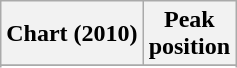<table class="wikitable sortable plainrowheaders" style="text-align:center">
<tr>
<th scope="col">Chart (2010)</th>
<th scope="col">Peak<br> position</th>
</tr>
<tr>
</tr>
<tr>
</tr>
<tr>
</tr>
</table>
